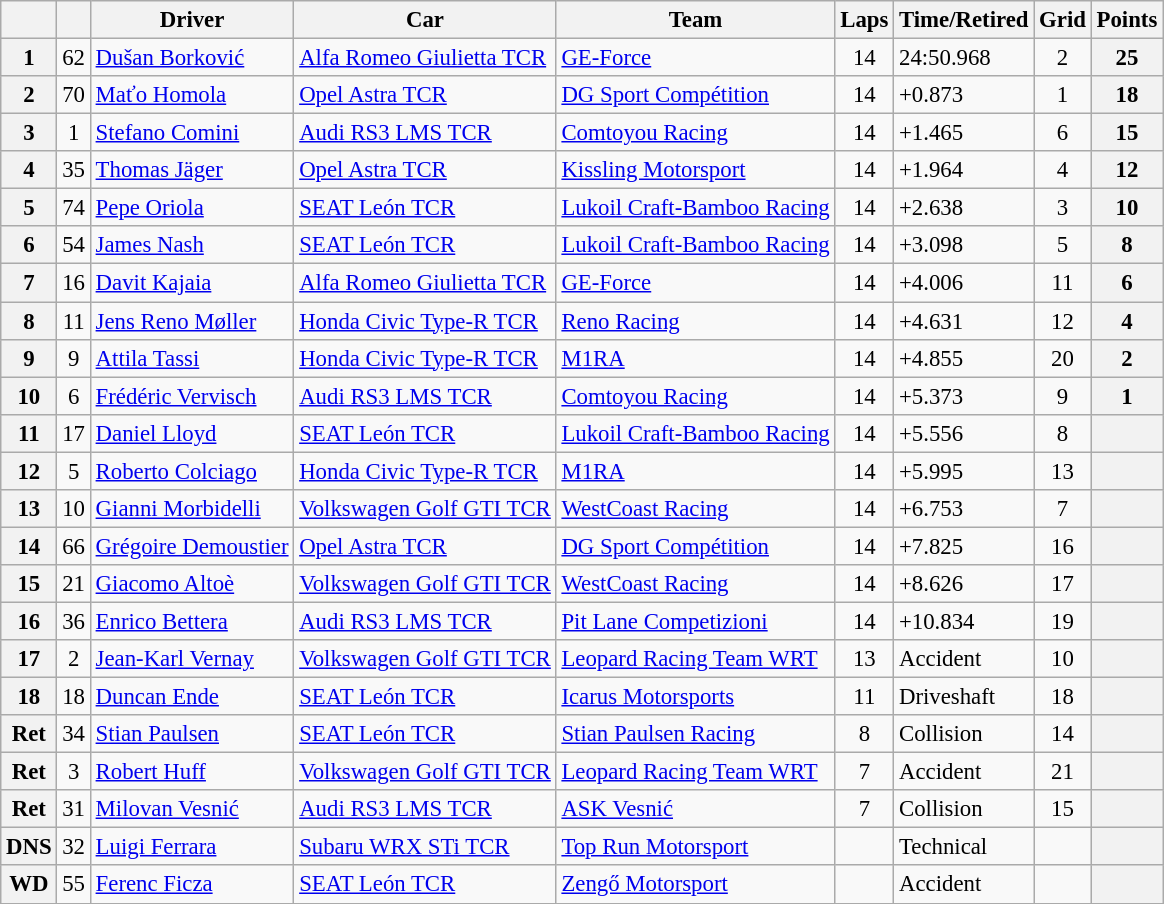<table class="wikitable sortable" style="font-size:95%">
<tr>
<th></th>
<th></th>
<th>Driver</th>
<th>Car</th>
<th>Team</th>
<th>Laps</th>
<th>Time/Retired</th>
<th>Grid</th>
<th>Points</th>
</tr>
<tr>
<th>1</th>
<td align=center>62</td>
<td> <a href='#'>Dušan Borković</a></td>
<td><a href='#'>Alfa Romeo Giulietta TCR</a></td>
<td> <a href='#'>GE-Force</a></td>
<td align=center>14</td>
<td>24:50.968</td>
<td align=center>2</td>
<th>25</th>
</tr>
<tr>
<th>2</th>
<td align=center>70</td>
<td> <a href='#'>Maťo Homola</a></td>
<td><a href='#'>Opel Astra TCR</a></td>
<td> <a href='#'>DG Sport Compétition</a></td>
<td align=center>14</td>
<td>+0.873</td>
<td align=center>1</td>
<th>18</th>
</tr>
<tr>
<th>3</th>
<td align=center>1</td>
<td> <a href='#'>Stefano Comini</a></td>
<td><a href='#'>Audi RS3 LMS TCR</a></td>
<td> <a href='#'>Comtoyou Racing</a></td>
<td align=center>14</td>
<td>+1.465</td>
<td align=center>6</td>
<th>15</th>
</tr>
<tr>
<th>4</th>
<td align=center>35</td>
<td> <a href='#'>Thomas Jäger</a></td>
<td><a href='#'>Opel Astra TCR</a></td>
<td> <a href='#'>Kissling Motorsport</a></td>
<td align=center>14</td>
<td>+1.964</td>
<td align=center>4</td>
<th>12</th>
</tr>
<tr>
<th>5</th>
<td align=center>74</td>
<td> <a href='#'>Pepe Oriola</a></td>
<td><a href='#'>SEAT León TCR</a></td>
<td> <a href='#'>Lukoil Craft-Bamboo Racing</a></td>
<td align=center>14</td>
<td>+2.638</td>
<td align=center>3</td>
<th>10</th>
</tr>
<tr>
<th>6</th>
<td align=center>54</td>
<td> <a href='#'>James Nash</a></td>
<td><a href='#'>SEAT León TCR</a></td>
<td> <a href='#'>Lukoil Craft-Bamboo Racing</a></td>
<td align=center>14</td>
<td>+3.098</td>
<td align=center>5</td>
<th>8</th>
</tr>
<tr>
<th>7</th>
<td align=center>16</td>
<td> <a href='#'>Davit Kajaia</a></td>
<td><a href='#'>Alfa Romeo Giulietta TCR</a></td>
<td> <a href='#'>GE-Force</a></td>
<td align=center>14</td>
<td>+4.006</td>
<td align=center>11</td>
<th>6</th>
</tr>
<tr>
<th>8</th>
<td align=center>11</td>
<td> <a href='#'>Jens Reno Møller</a></td>
<td><a href='#'>Honda Civic Type-R TCR</a></td>
<td> <a href='#'>Reno Racing</a></td>
<td align=center>14</td>
<td>+4.631</td>
<td align=center>12</td>
<th>4</th>
</tr>
<tr>
<th>9</th>
<td align=center>9</td>
<td> <a href='#'>Attila Tassi</a></td>
<td><a href='#'>Honda Civic Type-R TCR</a></td>
<td> <a href='#'>M1RA</a></td>
<td align=center>14</td>
<td>+4.855</td>
<td align=center>20</td>
<th>2</th>
</tr>
<tr>
<th>10</th>
<td align=center>6</td>
<td> <a href='#'>Frédéric Vervisch</a></td>
<td><a href='#'>Audi RS3 LMS TCR</a></td>
<td> <a href='#'>Comtoyou Racing</a></td>
<td align=center>14</td>
<td>+5.373</td>
<td align=center>9</td>
<th>1</th>
</tr>
<tr>
<th>11</th>
<td align=center>17</td>
<td> <a href='#'>Daniel Lloyd</a></td>
<td><a href='#'>SEAT León TCR</a></td>
<td> <a href='#'>Lukoil Craft-Bamboo Racing</a></td>
<td align=center>14</td>
<td>+5.556</td>
<td align=center>8</td>
<th></th>
</tr>
<tr>
<th>12</th>
<td align=center>5</td>
<td> <a href='#'>Roberto Colciago</a></td>
<td><a href='#'>Honda Civic Type-R TCR</a></td>
<td> <a href='#'>M1RA</a></td>
<td align=center>14</td>
<td>+5.995</td>
<td align=center>13</td>
<th></th>
</tr>
<tr>
<th>13</th>
<td align=center>10</td>
<td> <a href='#'>Gianni Morbidelli</a></td>
<td><a href='#'>Volkswagen Golf GTI TCR</a></td>
<td> <a href='#'>WestCoast Racing</a></td>
<td align=center>14</td>
<td>+6.753</td>
<td align=center>7</td>
<th></th>
</tr>
<tr>
<th>14</th>
<td align=center>66</td>
<td> <a href='#'>Grégoire Demoustier</a></td>
<td><a href='#'>Opel Astra TCR</a></td>
<td> <a href='#'>DG Sport Compétition</a></td>
<td align=center>14</td>
<td>+7.825</td>
<td align=center>16</td>
<th></th>
</tr>
<tr>
<th>15</th>
<td align=center>21</td>
<td> <a href='#'>Giacomo Altoè</a></td>
<td><a href='#'>Volkswagen Golf GTI TCR</a></td>
<td> <a href='#'>WestCoast Racing</a></td>
<td align=center>14</td>
<td>+8.626</td>
<td align=center>17</td>
<th></th>
</tr>
<tr>
<th>16</th>
<td align=center>36</td>
<td> <a href='#'>Enrico Bettera</a></td>
<td><a href='#'>Audi RS3 LMS TCR</a></td>
<td> <a href='#'>Pit Lane Competizioni</a></td>
<td align=center>14</td>
<td>+10.834</td>
<td align=center>19</td>
<th></th>
</tr>
<tr>
<th>17</th>
<td align=center>2</td>
<td> <a href='#'>Jean-Karl Vernay</a></td>
<td><a href='#'>Volkswagen Golf GTI TCR</a></td>
<td> <a href='#'>Leopard Racing Team WRT</a></td>
<td align=center>13</td>
<td>Accident</td>
<td align=center>10</td>
<th></th>
</tr>
<tr>
<th>18</th>
<td align=center>18</td>
<td> <a href='#'>Duncan Ende</a></td>
<td><a href='#'>SEAT León TCR</a></td>
<td> <a href='#'>Icarus Motorsports</a></td>
<td align=center>11</td>
<td>Driveshaft</td>
<td align=center>18</td>
<th></th>
</tr>
<tr>
<th>Ret</th>
<td align=center>34</td>
<td> <a href='#'>Stian Paulsen</a></td>
<td><a href='#'>SEAT León TCR</a></td>
<td> <a href='#'>Stian Paulsen Racing</a></td>
<td align=center>8</td>
<td>Collision</td>
<td align=center>14</td>
<th></th>
</tr>
<tr>
<th>Ret</th>
<td align=center>3</td>
<td> <a href='#'>Robert Huff</a></td>
<td><a href='#'>Volkswagen Golf GTI TCR</a></td>
<td> <a href='#'>Leopard Racing Team WRT</a></td>
<td align=center>7</td>
<td>Accident</td>
<td align=center>21</td>
<th></th>
</tr>
<tr>
<th>Ret</th>
<td align=center>31</td>
<td> <a href='#'>Milovan Vesnić</a></td>
<td><a href='#'>Audi RS3 LMS TCR</a></td>
<td> <a href='#'>ASK Vesnić</a></td>
<td align=center>7</td>
<td>Collision</td>
<td align=center>15</td>
<th></th>
</tr>
<tr>
<th>DNS</th>
<td align=center>32</td>
<td> <a href='#'>Luigi Ferrara</a></td>
<td><a href='#'>Subaru WRX STi TCR</a></td>
<td> <a href='#'>Top Run Motorsport</a></td>
<td align=center></td>
<td>Technical</td>
<td align=center></td>
<th></th>
</tr>
<tr>
<th>WD</th>
<td align=center>55</td>
<td> <a href='#'>Ferenc Ficza</a></td>
<td><a href='#'>SEAT León TCR</a></td>
<td> <a href='#'>Zengő Motorsport</a></td>
<td align=center></td>
<td>Accident</td>
<td align=center></td>
<th></th>
</tr>
<tr>
</tr>
</table>
